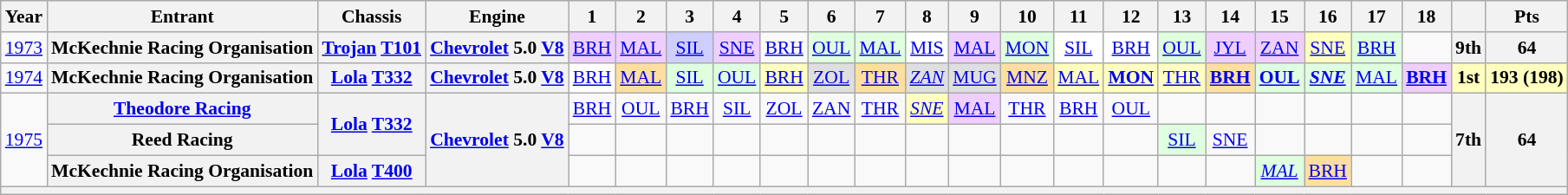<table class="wikitable" style="text-align:center; font-size:90%">
<tr>
<th>Year</th>
<th>Entrant</th>
<th>Chassis</th>
<th>Engine</th>
<th>1</th>
<th>2</th>
<th>3</th>
<th>4</th>
<th>5</th>
<th>6</th>
<th>7</th>
<th>8</th>
<th>9</th>
<th>10</th>
<th>11</th>
<th>12</th>
<th>13</th>
<th>14</th>
<th>15</th>
<th>16</th>
<th>17</th>
<th>18</th>
<th></th>
<th>Pts</th>
</tr>
<tr>
<td><a href='#'>1973</a></td>
<th>McKechnie Racing Organisation</th>
<th><a href='#'>Trojan</a> <a href='#'>T101</a></th>
<th><a href='#'>Chevrolet</a> 5.0 <a href='#'>V8</a></th>
<td style="background:#efcfff;"><a href='#'>BRH</a><br></td>
<td style="background:#efcfff;"><a href='#'>MAL</a><br></td>
<td style="background:#cfcfff;"><a href='#'>SIL</a><br></td>
<td style="background:#efcfff;"><a href='#'>SNE</a><br></td>
<td><a href='#'>BRH</a></td>
<td style="background:#dfffdf;"><a href='#'>OUL</a><br></td>
<td style="background:#dfffdf;"><a href='#'>MAL</a><br></td>
<td style="background:#ffffff;"><a href='#'>MIS</a><br></td>
<td style="background:#efcfff;"><a href='#'>MAL</a><br></td>
<td style="background:#dfffdf;"><a href='#'>MON</a><br></td>
<td style="background:#ffffff;"><a href='#'>SIL</a><br></td>
<td style="background:#ffffff;"><a href='#'>BRH</a><br></td>
<td style="background:#dfffdf;"><a href='#'>OUL</a><br></td>
<td style="background:#efcfff;"><a href='#'>JYL</a><br></td>
<td style="background:#efcfff;"><a href='#'>ZAN</a><br></td>
<td style="background:#ffffbf;"><a href='#'>SNE</a><br></td>
<td style="background:#dfffdf;"><a href='#'>BRH</a><br></td>
<td></td>
<th>9th</th>
<th>64</th>
</tr>
<tr>
<td><a href='#'>1974</a></td>
<th>McKechnie Racing Organisation</th>
<th><a href='#'>Lola</a> <a href='#'>T332</a></th>
<th><a href='#'>Chevrolet</a> 5.0 <a href='#'>V8</a></th>
<td style="background:#FFFFFF;"><a href='#'>BRH</a><br></td>
<td style="background:#ffdf9f;"><a href='#'>MAL</a><br></td>
<td style="background:#dfffdf;"><a href='#'>SIL</a><br></td>
<td style="background:#dfffdf;"><a href='#'>OUL</a><br></td>
<td style="background:#ffffbf;"><a href='#'>BRH</a><br></td>
<td style="background:#dfdfdf;"><a href='#'>ZOL</a><br></td>
<td style="background:#ffdf9f;"><a href='#'>THR</a><br></td>
<td style="background:#dfdfdf;"><em><a href='#'>ZAN</a></em><br></td>
<td style="background:#dfdfdf;"><a href='#'>MUG</a><br></td>
<td style="background:#ffdf9f;"><a href='#'>MNZ</a><br></td>
<td style="background:#ffffbf;"><a href='#'>MAL</a><br></td>
<td style="background:#ffffbf;"><strong><a href='#'>MON</a></strong><br></td>
<td style="background:#ffffbf;"><a href='#'>THR</a><br></td>
<td style="background:#ffdf9f;"><strong><a href='#'>BRH</a></strong><br></td>
<td style="background:#dfffdf;"><strong><a href='#'>OUL</a></strong><br></td>
<td style="background:#dfffdf;"><strong><em><a href='#'>SNE</a></em></strong><br></td>
<td style="background:#dfffdf;"><a href='#'>MAL</a><br></td>
<td style="background:#efcfff;"><strong><a href='#'>BRH</a></strong><br></td>
<th style="background:#ffffbf;">1st</th>
<th style="background:#ffffbf;">193 (198)</th>
</tr>
<tr>
<td rowspan=3><a href='#'>1975</a></td>
<th><a href='#'>Theodore Racing</a></th>
<th rowspan=2><a href='#'>Lola</a> <a href='#'>T332</a></th>
<th rowspan=3><a href='#'>Chevrolet</a> 5.0 <a href='#'>V8</a></th>
<td><a href='#'>BRH</a></td>
<td><a href='#'>OUL</a></td>
<td><a href='#'>BRH</a></td>
<td><a href='#'>SIL</a></td>
<td><a href='#'>ZOL</a></td>
<td><a href='#'>ZAN</a></td>
<td><a href='#'>THR</a></td>
<td style="background:#ffffbf;"><em><a href='#'>SNE</a></em><br></td>
<td style="background:#efcfff;"><a href='#'>MAL</a><br></td>
<td><a href='#'>THR</a></td>
<td><a href='#'>BRH</a></td>
<td><a href='#'>OUL</a></td>
<td></td>
<td></td>
<td></td>
<td></td>
<td></td>
<td></td>
<th rowspan=3>7th</th>
<th rowspan=3>64</th>
</tr>
<tr>
<th>Reed Racing</th>
<td></td>
<td></td>
<td></td>
<td></td>
<td></td>
<td></td>
<td></td>
<td></td>
<td></td>
<td></td>
<td></td>
<td></td>
<td style="background:#dfffdf;"><a href='#'>SIL</a><br></td>
<td><a href='#'>SNE</a></td>
<td></td>
<td></td>
<td></td>
<td></td>
</tr>
<tr>
<th>McKechnie Racing Organisation</th>
<th><a href='#'>Lola</a> <a href='#'>T400</a></th>
<td></td>
<td></td>
<td></td>
<td></td>
<td></td>
<td></td>
<td></td>
<td></td>
<td></td>
<td></td>
<td></td>
<td></td>
<td></td>
<td></td>
<td style="background:#dfffdf;"><em><a href='#'>MAL</a></em><br></td>
<td style="background:#ffdf9f;"><a href='#'>BRH</a><br></td>
<td></td>
<td></td>
</tr>
<tr>
<th colspan="24"></th>
</tr>
</table>
